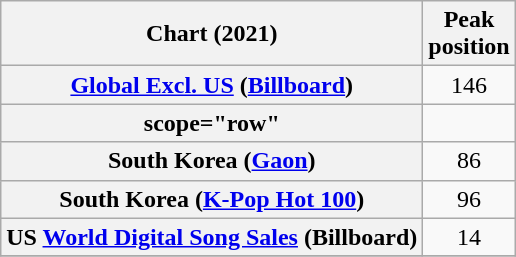<table class="wikitable sortable plainrowheaders" style="text-align:center">
<tr>
<th scope="col">Chart (2021)</th>
<th scope="col">Peak<br>position</th>
</tr>
<tr>
<th scope="row"><a href='#'>Global Excl. US</a> (<a href='#'>Billboard</a>)</th>
<td>146</td>
</tr>
<tr>
<th>scope="row" </th>
</tr>
<tr>
<th scope="row">South Korea (<a href='#'>Gaon</a>)</th>
<td>86</td>
</tr>
<tr>
<th scope="row">South Korea (<a href='#'>K-Pop Hot 100</a>)</th>
<td>96</td>
</tr>
<tr>
<th scope="row">US <a href='#'>World Digital Song Sales</a> (Billboard)</th>
<td>14</td>
</tr>
<tr>
</tr>
</table>
